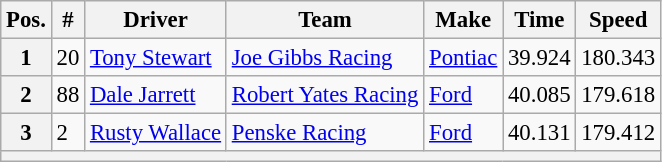<table class="wikitable" style="font-size:95%">
<tr>
<th>Pos.</th>
<th>#</th>
<th>Driver</th>
<th>Team</th>
<th>Make</th>
<th>Time</th>
<th>Speed</th>
</tr>
<tr>
<th>1</th>
<td>20</td>
<td><a href='#'>Tony Stewart</a></td>
<td><a href='#'>Joe Gibbs Racing</a></td>
<td><a href='#'>Pontiac</a></td>
<td>39.924</td>
<td>180.343</td>
</tr>
<tr>
<th>2</th>
<td>88</td>
<td><a href='#'>Dale Jarrett</a></td>
<td><a href='#'>Robert Yates Racing</a></td>
<td><a href='#'>Ford</a></td>
<td>40.085</td>
<td>179.618</td>
</tr>
<tr>
<th>3</th>
<td>2</td>
<td><a href='#'>Rusty Wallace</a></td>
<td><a href='#'>Penske Racing</a></td>
<td><a href='#'>Ford</a></td>
<td>40.131</td>
<td>179.412</td>
</tr>
<tr>
<th colspan="7"></th>
</tr>
</table>
